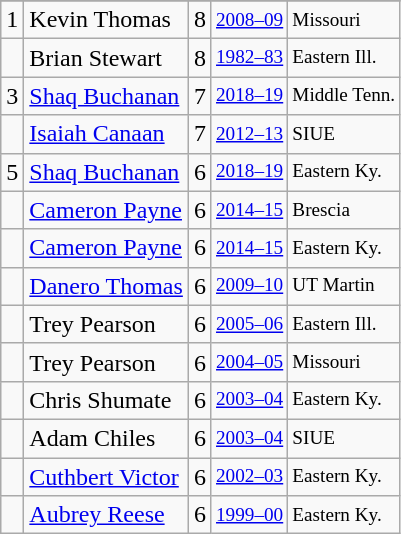<table class="wikitable">
<tr>
</tr>
<tr>
<td>1</td>
<td>Kevin Thomas</td>
<td>8</td>
<td style="font-size:80%;"><a href='#'>2008–09</a></td>
<td style="font-size:80%;">Missouri</td>
</tr>
<tr>
<td></td>
<td>Brian Stewart</td>
<td>8</td>
<td style="font-size:80%;"><a href='#'>1982–83</a></td>
<td style="font-size:80%;">Eastern Ill.</td>
</tr>
<tr>
<td>3</td>
<td><a href='#'>Shaq Buchanan</a></td>
<td>7</td>
<td style="font-size:80%;"><a href='#'>2018–19</a></td>
<td style="font-size:80%;">Middle Tenn.</td>
</tr>
<tr>
<td></td>
<td><a href='#'>Isaiah Canaan</a></td>
<td>7</td>
<td style="font-size:80%;"><a href='#'>2012–13</a></td>
<td style="font-size:80%;">SIUE</td>
</tr>
<tr>
<td>5</td>
<td><a href='#'>Shaq Buchanan</a></td>
<td>6</td>
<td style="font-size:80%;"><a href='#'>2018–19</a></td>
<td style="font-size:80%;">Eastern Ky.</td>
</tr>
<tr>
<td></td>
<td><a href='#'>Cameron Payne</a></td>
<td>6</td>
<td style="font-size:80%;"><a href='#'>2014–15</a></td>
<td style="font-size:80%;">Brescia</td>
</tr>
<tr>
<td></td>
<td><a href='#'>Cameron Payne</a></td>
<td>6</td>
<td style="font-size:80%;"><a href='#'>2014–15</a></td>
<td style="font-size:80%;">Eastern Ky.</td>
</tr>
<tr>
<td></td>
<td><a href='#'>Danero Thomas</a></td>
<td>6</td>
<td style="font-size:80%;"><a href='#'>2009–10</a></td>
<td style="font-size:80%;">UT Martin</td>
</tr>
<tr>
<td></td>
<td>Trey Pearson</td>
<td>6</td>
<td style="font-size:80%;"><a href='#'>2005–06</a></td>
<td style="font-size:80%;">Eastern Ill.</td>
</tr>
<tr>
<td></td>
<td>Trey Pearson</td>
<td>6</td>
<td style="font-size:80%;"><a href='#'>2004–05</a></td>
<td style="font-size:80%;">Missouri</td>
</tr>
<tr>
<td></td>
<td>Chris Shumate</td>
<td>6</td>
<td style="font-size:80%;"><a href='#'>2003–04</a></td>
<td style="font-size:80%;">Eastern Ky.</td>
</tr>
<tr>
<td></td>
<td>Adam Chiles</td>
<td>6</td>
<td style="font-size:80%;"><a href='#'>2003–04</a></td>
<td style="font-size:80%;">SIUE</td>
</tr>
<tr>
<td></td>
<td><a href='#'>Cuthbert Victor</a></td>
<td>6</td>
<td style="font-size:80%;"><a href='#'>2002–03</a></td>
<td style="font-size:80%;">Eastern Ky.</td>
</tr>
<tr>
<td></td>
<td><a href='#'>Aubrey Reese</a></td>
<td>6</td>
<td style="font-size:80%;"><a href='#'>1999–00</a></td>
<td style="font-size:80%;">Eastern Ky.</td>
</tr>
</table>
